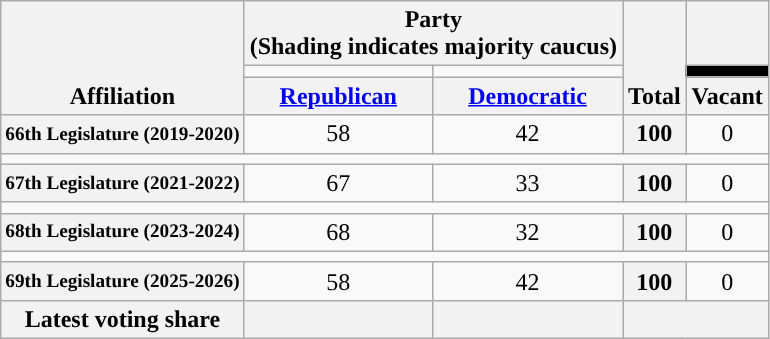<table class=wikitable style="text-align:center">
<tr style="vertical-align:bottom;">
<th rowspan=3>Affiliation</th>
<th colspan=2>Party <div>(Shading indicates majority caucus)</div></th>
<th rowspan=3>Total</th>
<th></th>
</tr>
<tr style="height:5px">
<td style="background-color:"></td>
<td style="background-color:"></td>
<td style="background: black"></td>
</tr>
<tr>
<th><a href='#'>Republican</a></th>
<th><a href='#'>Democratic</a></th>
<th>Vacant</th>
</tr>
<tr>
<th nowrap style="font-size:80%">66th Legislature (2019-2020)</th>
<td>58</td>
<td>42</td>
<th>100</th>
<td>0</td>
</tr>
<tr>
<td colspan=5></td>
</tr>
<tr>
<th nowrap style="font-size:80%">67th Legislature (2021-2022)</th>
<td>67</td>
<td>33</td>
<th>100</th>
<td>0</td>
</tr>
<tr>
<td colspan=5></td>
</tr>
<tr>
<th nowrap style="font-size:80%">68th Legislature (2023-2024)</th>
<td>68</td>
<td>32</td>
<th>100</th>
<td>0</td>
</tr>
<tr>
<td colspan=5></td>
</tr>
<tr>
<th nowrap style="font-size:80%">69th Legislature (2025-2026)</th>
<td>58</td>
<td>42</td>
<th>100</th>
<td>0</td>
</tr>
<tr>
<th>Latest voting share</th>
<th></th>
<th></th>
<th colspan=2></th>
</tr>
</table>
